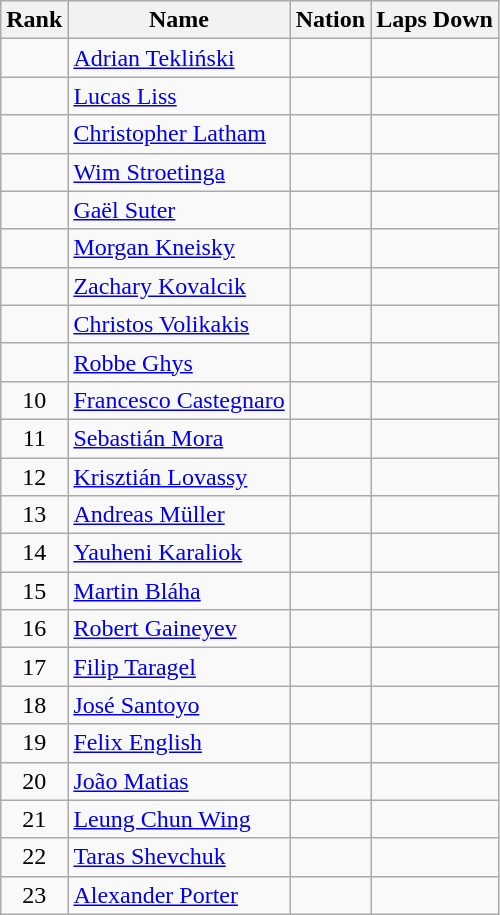<table class="wikitable sortable" style="text-align:center">
<tr>
<th>Rank</th>
<th>Name</th>
<th>Nation</th>
<th>Laps Down</th>
</tr>
<tr>
<td></td>
<td align=left><a href='#'>Adrian Tekliński</a></td>
<td align=left></td>
<td></td>
</tr>
<tr>
<td></td>
<td align=left><a href='#'>Lucas Liss</a></td>
<td align=left></td>
<td></td>
</tr>
<tr>
<td></td>
<td align=left><a href='#'>Christopher Latham</a></td>
<td align=left></td>
<td></td>
</tr>
<tr>
<td></td>
<td align=left><a href='#'>Wim Stroetinga</a></td>
<td align=left></td>
<td></td>
</tr>
<tr>
<td></td>
<td align=left><a href='#'>Gaël Suter</a></td>
<td align=left></td>
<td></td>
</tr>
<tr>
<td></td>
<td align=left><a href='#'>Morgan Kneisky</a></td>
<td align=left></td>
<td></td>
</tr>
<tr>
<td></td>
<td align=left><a href='#'>Zachary Kovalcik</a></td>
<td align=left></td>
<td></td>
</tr>
<tr>
<td></td>
<td align=left><a href='#'>Christos Volikakis</a></td>
<td align=left></td>
<td></td>
</tr>
<tr>
<td></td>
<td align=left><a href='#'>Robbe Ghys</a></td>
<td align=left></td>
<td></td>
</tr>
<tr>
<td>10</td>
<td align=left><a href='#'>Francesco Castegnaro</a></td>
<td align=left></td>
<td></td>
</tr>
<tr>
<td>11</td>
<td align=left><a href='#'>Sebastián Mora</a></td>
<td align=left></td>
<td></td>
</tr>
<tr>
<td>12</td>
<td align=left><a href='#'>Krisztián Lovassy</a></td>
<td align=left></td>
<td></td>
</tr>
<tr>
<td>13</td>
<td align=left><a href='#'>Andreas Müller</a></td>
<td align=left></td>
<td></td>
</tr>
<tr>
<td>14</td>
<td align=left><a href='#'>Yauheni Karaliok</a></td>
<td align=left></td>
<td></td>
</tr>
<tr>
<td>15</td>
<td align=left><a href='#'>Martin Bláha</a></td>
<td align=left></td>
<td></td>
</tr>
<tr>
<td>16</td>
<td align=left><a href='#'>Robert Gaineyev</a></td>
<td align=left></td>
<td></td>
</tr>
<tr>
<td>17</td>
<td align=left><a href='#'>Filip Taragel</a></td>
<td align=left></td>
<td></td>
</tr>
<tr>
<td>18</td>
<td align=left><a href='#'>José Santoyo</a></td>
<td align=left></td>
<td></td>
</tr>
<tr>
<td>19</td>
<td align=left><a href='#'>Felix English</a></td>
<td align=left></td>
<td></td>
</tr>
<tr>
<td>20</td>
<td align=left><a href='#'>João Matias</a></td>
<td align=left></td>
<td></td>
</tr>
<tr>
<td>21</td>
<td align=left><a href='#'>Leung Chun Wing</a></td>
<td align=left></td>
<td></td>
</tr>
<tr>
<td>22</td>
<td align=left><a href='#'>Taras Shevchuk</a></td>
<td align=left></td>
<td></td>
</tr>
<tr>
<td>23</td>
<td align=left><a href='#'>Alexander Porter</a></td>
<td align=left></td>
<td></td>
</tr>
</table>
